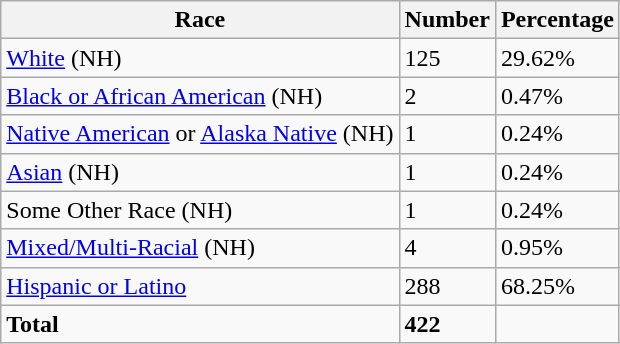<table class="wikitable">
<tr>
<th>Race</th>
<th>Number</th>
<th>Percentage</th>
</tr>
<tr>
<td><a href='#'>White</a> (NH)</td>
<td>125</td>
<td>29.62%</td>
</tr>
<tr>
<td><a href='#'>Black or African American</a> (NH)</td>
<td>2</td>
<td>0.47%</td>
</tr>
<tr>
<td><a href='#'>Native American</a> or <a href='#'>Alaska Native</a> (NH)</td>
<td>1</td>
<td>0.24%</td>
</tr>
<tr>
<td><a href='#'>Asian</a> (NH)</td>
<td>1</td>
<td>0.24%</td>
</tr>
<tr>
<td>Some Other Race (NH)</td>
<td>1</td>
<td>0.24%</td>
</tr>
<tr>
<td><a href='#'>Mixed/Multi-Racial</a> (NH)</td>
<td>4</td>
<td>0.95%</td>
</tr>
<tr>
<td><a href='#'>Hispanic or Latino</a></td>
<td>288</td>
<td>68.25%</td>
</tr>
<tr>
<td><strong>Total</strong></td>
<td><strong>422</strong></td>
<td></td>
</tr>
</table>
